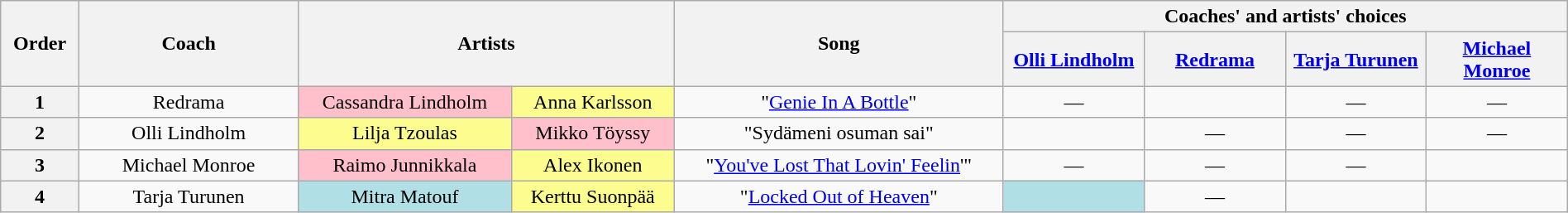<table class="wikitable" style="text-align:center; width:100%;">
<tr>
<th scope="col" style="width:05%;" rowspan=2>Order</th>
<th scope="col" style="width:14%;" rowspan=2>Coach</th>
<th scope="col" style="width:24%;" colspan=2 rowspan=2>Artists</th>
<th scope="col" style="width:21%;" rowspan=2>Song</th>
<th scope="col" style="width:36%;" colspan=4>Coaches' and artists' choices</th>
</tr>
<tr>
<th style="width:09%;"><a href='#'>Olli Lindholm</a></th>
<th style="width:09%;"><a href='#'>Redrama</a></th>
<th style="width:09%;"><a href='#'>Tarja Turunen</a></th>
<th style="width:09%;"><a href='#'>Michael Monroe</a></th>
</tr>
<tr>
<th scope="col">1</th>
<td>Redrama</td>
<td style="background:pink; text-align:center;">Cassandra Lindholm</td>
<td style="background:#fdfc8f; text-align:center;">Anna Karlsson</td>
<td>"<a href='#'>Genie In A Bottle</a>"</td>
<td>—</td>
<td></td>
<td>—</td>
<td>—</td>
</tr>
<tr>
<th scope="col">2</th>
<td>Olli Lindholm</td>
<td style="background:#fdfc8f; text-align:center;">Lilja Tzoulas</td>
<td style="background:pink; text-align:center;">Mikko Töyssy</td>
<td>"Sydämeni osuman sai"</td>
<td></td>
<td>—</td>
<td>—</td>
<td>—</td>
</tr>
<tr>
<th scope="col">3</th>
<td>Michael Monroe</td>
<td style="background:pink; text-align:center;">Raimo Junnikkala</td>
<td style="background:#fdfc8f; text-align:center;">Alex Ikonen</td>
<td>"<a href='#'>You've Lost That Lovin' Feelin</a>'"</td>
<td>—</td>
<td>—</td>
<td>—</td>
<td></td>
</tr>
<tr>
<th scope="col">4</th>
<td>Tarja Turunen</td>
<td style="background:#B0E0E6; text-align:center;">Mitra Matouf</td>
<td style="background:#fdfc8f; text-align:center;">Kerttu Suonpää</td>
<td>"<a href='#'>Locked Out of Heaven</a>"</td>
<td style="background:#b0e0e6;"><strong></strong></td>
<td>—</td>
<td></td>
<td><strong></strong></td>
</tr>
</table>
